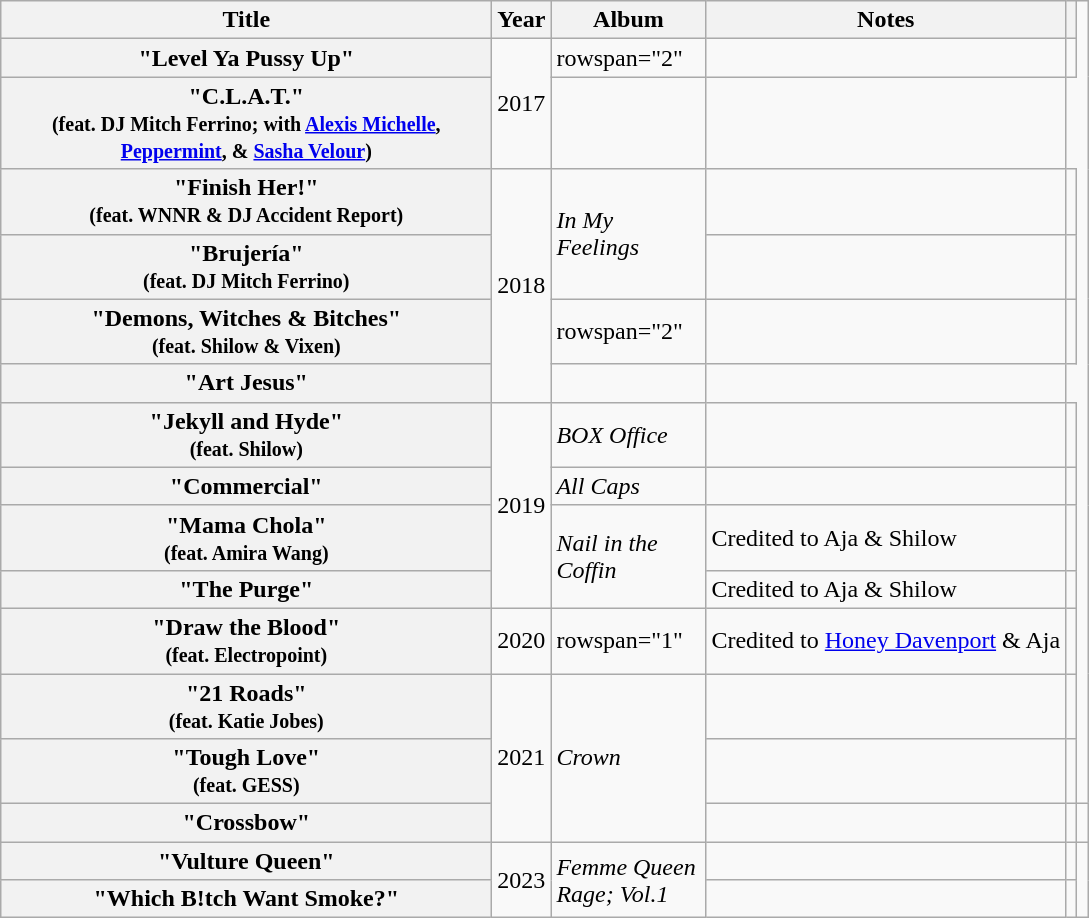<table class="wikitable plainrowheaders sortable" style="text-align:left;">
<tr>
<th scope="col"  style="width:20em;">Title</th>
<th scope="col"  style="width:2em;">Year</th>
<th scope="col"  style="width:6em;">Album</th>
<th class="unsortable">Notes</th>
<th rowspan="1" style="text-align: center;" class="unsortable"></th>
</tr>
<tr>
<th scope="row">"Level Ya Pussy Up"</th>
<td rowspan="2">2017</td>
<td>rowspan="2" </td>
<td></td>
<td style="text-align: center;"></td>
</tr>
<tr>
<th scope="row">"C.L.A.T."<br><small>(feat. DJ Mitch Ferrino; with <a href='#'>Alexis Michelle</a>, <a href='#'>Peppermint</a>, & <a href='#'>Sasha Velour</a>)</small></th>
<td></td>
<td style="text-align: center;"></td>
</tr>
<tr>
<th scope="row">"Finish Her!"<br><small>(feat. WNNR & DJ Accident Report)</small></th>
<td rowspan="4">2018</td>
<td rowspan="2"><em>In My Feelings</em></td>
<td></td>
<td style="text-align: center;"></td>
</tr>
<tr>
<th scope="row">"Brujería"<br><small>(feat. DJ Mitch Ferrino)</small></th>
<td></td>
<td style="text-align: center;"></td>
</tr>
<tr>
<th scope="row">"Demons, Witches & Bitches"<br><small>(feat. Shilow & Vixen)</small></th>
<td>rowspan="2" </td>
<td></td>
<td style="text-align: center;"></td>
</tr>
<tr>
<th scope="row">"Art Jesus"</th>
<td></td>
<td style="text-align: center;"></td>
</tr>
<tr>
<th scope="row">"Jekyll and Hyde"<br><small>(feat. Shilow)</small></th>
<td rowspan="4">2019</td>
<td><em>BOX Office</em></td>
<td></td>
<td style="text-align: center;"></td>
</tr>
<tr>
<th scope="row">"Commercial"</th>
<td><em>All Caps</em></td>
<td></td>
<td style="text-align: center;"></td>
</tr>
<tr>
<th scope="row">"Mama Chola"<br><small>(feat. Amira Wang)</small></th>
<td rowspan="2"><em>Nail in the Coffin</em></td>
<td>Credited to Aja & Shilow</td>
<td style="text-align: center;"></td>
</tr>
<tr>
<th scope="row">"The Purge"</th>
<td>Credited to Aja & Shilow</td>
<td style="text-align: center;"></td>
</tr>
<tr>
<th scope="row">"Draw the Blood"<br><small>(feat. Electropoint)</small></th>
<td rowspan="1">2020</td>
<td>rowspan="1" </td>
<td rowspan="1">Credited to <a href='#'>Honey Davenport</a> & Aja</td>
<td style="text-align: center;"></td>
</tr>
<tr>
<th scope="row">"21 Roads"<br><small>(feat. Katie Jobes)</small></th>
<td rowspan="3">2021</td>
<td rowspan="3"><em>Crown</em></td>
<td></td>
<td style="text-align: center;"></td>
</tr>
<tr>
<th scope="row">"Tough Love"<br><small>(feat. GESS)</small></th>
<td></td>
<td style="text-align: center;"></td>
</tr>
<tr>
<th scope="row">"Crossbow"</th>
<td></td>
<td style="text-align: center;"></td>
<td></td>
</tr>
<tr>
<th scope="row">"Vulture Queen"</th>
<td rowspan="2">2023</td>
<td rowspan="2"><em>Femme Queen Rage; Vol.1</em></td>
<td></td>
<td style="text-align: center;"></td>
</tr>
<tr>
<th scope="row">"Which B!tch Want Smoke?"</th>
<td></td>
<td style="text-align: center;"></td>
</tr>
</table>
